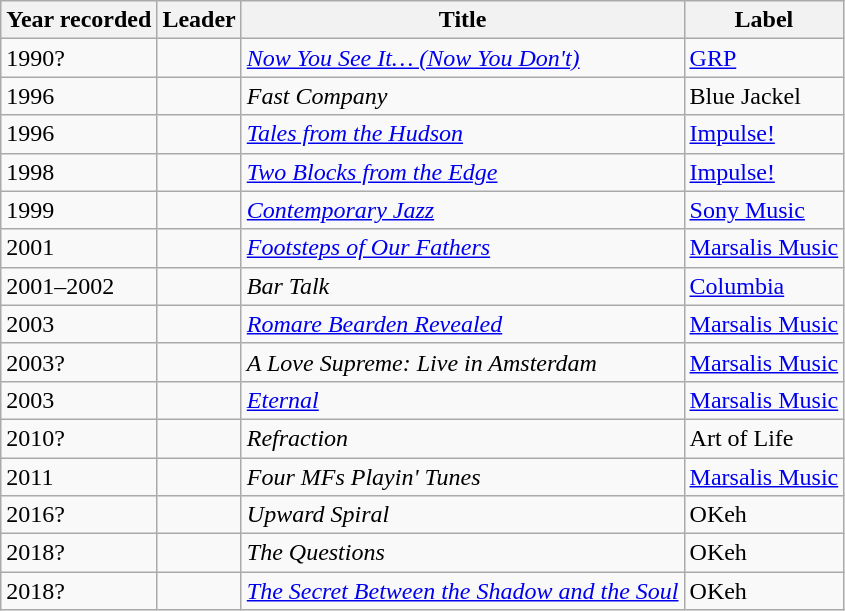<table class="wikitable sortable">
<tr>
<th>Year recorded</th>
<th>Leader</th>
<th>Title</th>
<th>Label</th>
</tr>
<tr>
<td>1990?</td>
<td></td>
<td><em><a href='#'>Now You See It… (Now You Don't)</a></em></td>
<td><a href='#'>GRP</a></td>
</tr>
<tr>
<td>1996</td>
<td></td>
<td><em>Fast Company</em></td>
<td>Blue Jackel</td>
</tr>
<tr>
<td>1996</td>
<td></td>
<td><em><a href='#'>Tales from the Hudson</a></em></td>
<td><a href='#'>Impulse!</a></td>
</tr>
<tr>
<td>1998</td>
<td></td>
<td><em><a href='#'>Two Blocks from the Edge</a></em></td>
<td><a href='#'>Impulse!</a></td>
</tr>
<tr>
<td>1999</td>
<td></td>
<td><em><a href='#'>Contemporary Jazz</a></em></td>
<td><a href='#'>Sony Music</a></td>
</tr>
<tr>
<td>2001</td>
<td></td>
<td><em><a href='#'>Footsteps of Our Fathers</a></em></td>
<td><a href='#'>Marsalis Music</a></td>
</tr>
<tr>
<td>2001–2002</td>
<td></td>
<td><em>Bar Talk</em></td>
<td><a href='#'>Columbia</a></td>
</tr>
<tr>
<td>2003</td>
<td></td>
<td><em><a href='#'>Romare Bearden Revealed</a></em></td>
<td><a href='#'>Marsalis Music</a></td>
</tr>
<tr>
<td>2003?</td>
<td></td>
<td><em>A Love Supreme: Live in Amsterdam</em></td>
<td><a href='#'>Marsalis Music</a></td>
</tr>
<tr>
<td>2003</td>
<td></td>
<td><em><a href='#'>Eternal</a></em></td>
<td><a href='#'>Marsalis Music</a></td>
</tr>
<tr>
<td>2010?</td>
<td></td>
<td><em>Refraction</em></td>
<td>Art of Life</td>
</tr>
<tr>
<td>2011</td>
<td></td>
<td><em>Four MFs Playin' Tunes</em></td>
<td><a href='#'>Marsalis Music</a></td>
</tr>
<tr>
<td>2016?</td>
<td></td>
<td><em>Upward Spiral</em></td>
<td>OKeh</td>
</tr>
<tr>
<td>2018?</td>
<td></td>
<td><em>The Questions</em></td>
<td>OKeh</td>
</tr>
<tr>
<td>2018?</td>
<td></td>
<td><em><a href='#'>The Secret Between the Shadow and the Soul</a></em></td>
<td>OKeh</td>
</tr>
</table>
